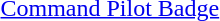<table>
<tr>
<td></td>
<td><a href='#'>Command Pilot Badge</a></td>
</tr>
</table>
